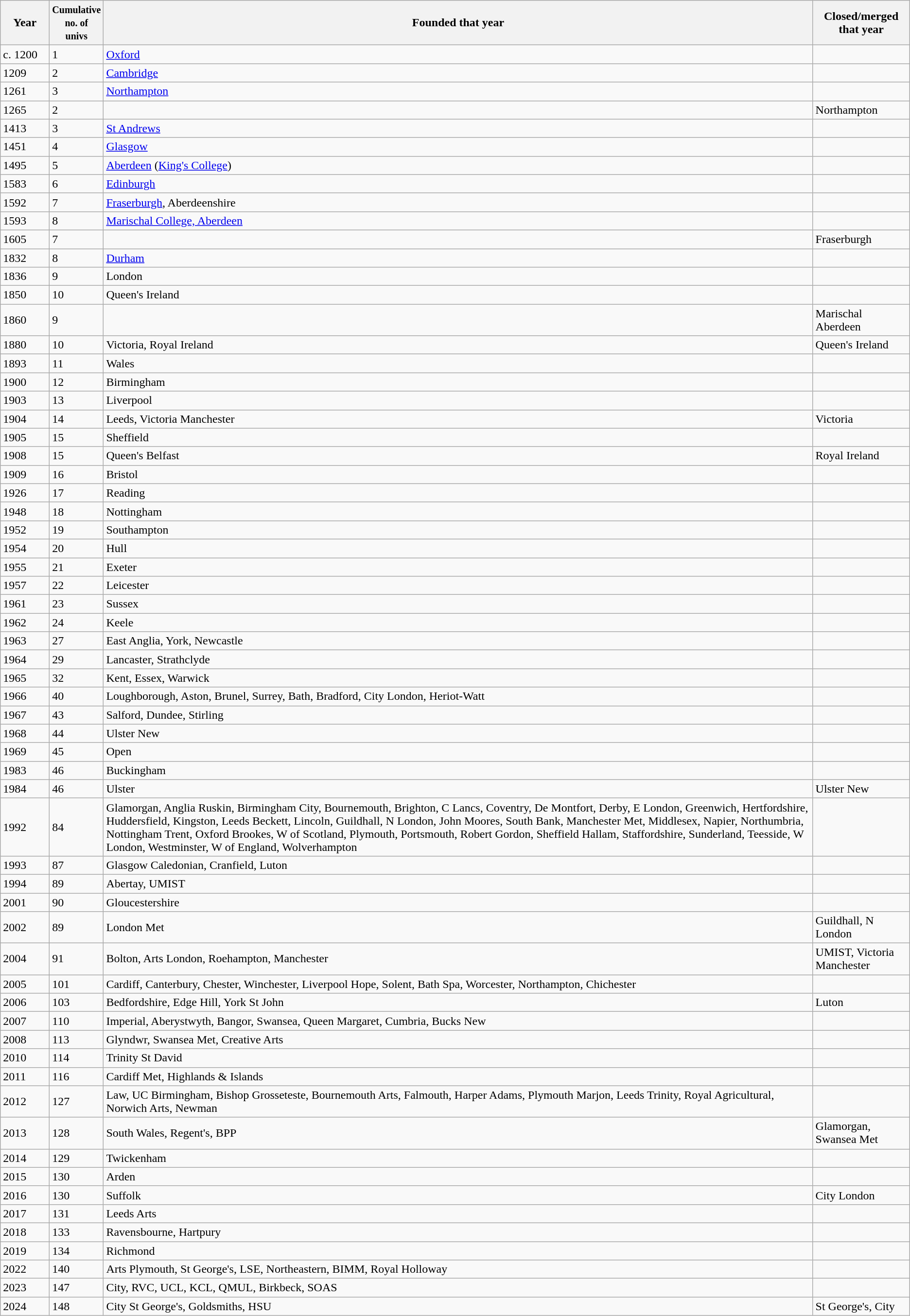<table class="wikitable">
<tr>
<th width=60>Year</th>
<th><small>Cumulative<br>no. of<br>univs</small></th>
<th>Founded that year</th>
<th>Closed/merged that year</th>
</tr>
<tr>
<td>c. 1200</td>
<td>1</td>
<td><a href='#'>Oxford</a></td>
<td></td>
</tr>
<tr>
<td>1209</td>
<td>2</td>
<td><a href='#'>Cambridge</a></td>
<td></td>
</tr>
<tr>
<td>1261</td>
<td>3</td>
<td><a href='#'>Northampton</a></td>
<td></td>
</tr>
<tr>
<td>1265</td>
<td>2</td>
<td></td>
<td>Northampton</td>
</tr>
<tr>
<td>1413</td>
<td>3</td>
<td><a href='#'>St Andrews</a></td>
<td></td>
</tr>
<tr>
<td>1451</td>
<td>4</td>
<td><a href='#'>Glasgow</a></td>
<td></td>
</tr>
<tr>
<td>1495</td>
<td>5</td>
<td><a href='#'>Aberdeen</a> (<a href='#'>King's College</a>)</td>
<td></td>
</tr>
<tr>
<td>1583</td>
<td>6</td>
<td><a href='#'>Edinburgh</a></td>
<td></td>
</tr>
<tr>
<td>1592</td>
<td>7</td>
<td><a href='#'>Fraserburgh</a>, Aberdeenshire</td>
<td></td>
</tr>
<tr>
<td>1593</td>
<td>8</td>
<td><a href='#'>Marischal College, Aberdeen</a></td>
<td></td>
</tr>
<tr>
<td>1605</td>
<td>7</td>
<td></td>
<td>Fraserburgh</td>
</tr>
<tr>
<td>1832</td>
<td>8</td>
<td><a href='#'>Durham</a></td>
<td></td>
</tr>
<tr>
<td>1836</td>
<td>9</td>
<td>London</td>
<td></td>
</tr>
<tr>
<td>1850</td>
<td>10</td>
<td>Queen's Ireland</td>
<td></td>
</tr>
<tr>
<td>1860</td>
<td>9</td>
<td></td>
<td>Marischal Aberdeen</td>
</tr>
<tr>
<td>1880</td>
<td>10</td>
<td>Victoria, Royal Ireland</td>
<td>Queen's Ireland</td>
</tr>
<tr>
<td>1893</td>
<td>11</td>
<td>Wales</td>
<td></td>
</tr>
<tr>
<td>1900</td>
<td>12</td>
<td>Birmingham</td>
<td></td>
</tr>
<tr>
<td>1903</td>
<td>13</td>
<td>Liverpool</td>
<td></td>
</tr>
<tr>
<td>1904</td>
<td>14</td>
<td>Leeds, Victoria Manchester</td>
<td>Victoria</td>
</tr>
<tr>
<td>1905</td>
<td>15</td>
<td>Sheffield</td>
<td></td>
</tr>
<tr>
<td>1908</td>
<td>15</td>
<td>Queen's Belfast</td>
<td>Royal Ireland</td>
</tr>
<tr>
<td>1909</td>
<td>16</td>
<td>Bristol</td>
<td></td>
</tr>
<tr>
<td>1926</td>
<td>17</td>
<td>Reading</td>
<td></td>
</tr>
<tr>
<td>1948</td>
<td>18</td>
<td>Nottingham</td>
<td></td>
</tr>
<tr>
<td>1952</td>
<td>19</td>
<td>Southampton</td>
<td></td>
</tr>
<tr>
<td>1954</td>
<td>20</td>
<td>Hull</td>
<td></td>
</tr>
<tr>
<td>1955</td>
<td>21</td>
<td>Exeter</td>
<td></td>
</tr>
<tr>
<td>1957</td>
<td>22</td>
<td>Leicester</td>
<td></td>
</tr>
<tr>
<td>1961</td>
<td>23</td>
<td>Sussex</td>
<td></td>
</tr>
<tr>
<td>1962</td>
<td>24</td>
<td>Keele</td>
<td></td>
</tr>
<tr>
<td>1963</td>
<td>27</td>
<td>East Anglia, York, Newcastle</td>
<td></td>
</tr>
<tr>
<td>1964</td>
<td>29</td>
<td>Lancaster, Strathclyde</td>
<td></td>
</tr>
<tr>
<td>1965</td>
<td>32</td>
<td>Kent, Essex, Warwick</td>
<td></td>
</tr>
<tr>
<td>1966</td>
<td>40</td>
<td>Loughborough, Aston, Brunel, Surrey, Bath, Bradford, City London,  Heriot-Watt</td>
<td></td>
</tr>
<tr>
<td>1967</td>
<td>43</td>
<td>Salford, Dundee, Stirling</td>
<td></td>
</tr>
<tr>
<td>1968</td>
<td>44</td>
<td>Ulster New</td>
<td></td>
</tr>
<tr>
<td>1969</td>
<td>45</td>
<td>Open</td>
<td></td>
</tr>
<tr>
<td>1983</td>
<td>46</td>
<td>Buckingham</td>
<td></td>
</tr>
<tr>
<td>1984</td>
<td>46</td>
<td>Ulster</td>
<td>Ulster New</td>
</tr>
<tr>
<td>1992</td>
<td>84</td>
<td>Glamorgan, Anglia Ruskin,  Birmingham City, Bournemouth, Brighton, C Lancs, Coventry, De Montfort,  Derby, E London, Greenwich, Hertfordshire, Huddersfield, Kingston, Leeds  Beckett, Lincoln, Guildhall, N London, John Moores, South Bank, Manchester  Met, Middlesex, Napier, Northumbria, Nottingham Trent, Oxford Brookes, W of  Scotland, Plymouth, Portsmouth, Robert Gordon, Sheffield Hallam,  Staffordshire, Sunderland, Teesside, W London, Westminster, W of England,  Wolverhampton</td>
<td></td>
</tr>
<tr>
<td>1993</td>
<td>87</td>
<td>Glasgow Caledonian, Cranfield, Luton</td>
<td></td>
</tr>
<tr>
<td>1994</td>
<td>89</td>
<td>Abertay, UMIST</td>
<td></td>
</tr>
<tr>
<td>2001</td>
<td>90</td>
<td>Gloucestershire</td>
<td></td>
</tr>
<tr>
<td>2002</td>
<td>89</td>
<td>London Met</td>
<td>Guildhall, N London</td>
</tr>
<tr>
<td>2004</td>
<td>91</td>
<td>Bolton, Arts London, Roehampton, Manchester</td>
<td>UMIST, Victoria Manchester</td>
</tr>
<tr>
<td>2005</td>
<td>101</td>
<td>Cardiff, Canterbury, Chester,  Winchester, Liverpool Hope, Solent, Bath Spa, Worcester,  Northampton, Chichester</td>
<td></td>
</tr>
<tr>
<td>2006</td>
<td>103</td>
<td>Bedfordshire, Edge Hill, York St John</td>
<td>Luton</td>
</tr>
<tr>
<td>2007</td>
<td>110</td>
<td>Imperial, Aberystwyth, Bangor, Swansea, Queen Margaret, Cumbria, Bucks  New</td>
<td></td>
</tr>
<tr>
<td>2008</td>
<td>113</td>
<td>Glyndwr, Swansea Met, Creative Arts</td>
<td></td>
</tr>
<tr>
<td>2010</td>
<td>114</td>
<td>Trinity St David</td>
<td></td>
</tr>
<tr>
<td>2011</td>
<td>116</td>
<td>Cardiff Met, Highlands & Islands</td>
<td></td>
</tr>
<tr>
<td>2012</td>
<td>127</td>
<td>Law, UC Birmingham, Bishop  Grosseteste, Bournemouth Arts, Falmouth, Harper Adams, Plymouth Marjon, Leeds  Trinity, Royal Agricultural, Norwich Arts, Newman</td>
<td></td>
</tr>
<tr>
<td>2013</td>
<td>128</td>
<td>South Wales, Regent's, BPP</td>
<td>Glamorgan, Swansea Met</td>
</tr>
<tr>
<td>2014</td>
<td>129</td>
<td>Twickenham</td>
<td></td>
</tr>
<tr>
<td>2015</td>
<td>130</td>
<td>Arden</td>
<td></td>
</tr>
<tr>
<td>2016</td>
<td>130</td>
<td>Suffolk</td>
<td>City London</td>
</tr>
<tr>
<td>2017</td>
<td>131</td>
<td>Leeds Arts</td>
<td></td>
</tr>
<tr>
<td>2018</td>
<td>133</td>
<td>Ravensbourne, Hartpury</td>
<td></td>
</tr>
<tr>
<td>2019</td>
<td>134</td>
<td>Richmond</td>
<td></td>
</tr>
<tr>
<td>2022</td>
<td>140</td>
<td>Arts Plymouth, St George's, LSE, Northeastern, BIMM, Royal Holloway</td>
<td></td>
</tr>
<tr>
<td>2023</td>
<td>147</td>
<td>City, RVC, UCL, KCL, QMUL, Birkbeck, SOAS</td>
<td></td>
</tr>
<tr>
<td>2024</td>
<td>148</td>
<td>City St George's, Goldsmiths, HSU</td>
<td>St George's, City</td>
</tr>
</table>
